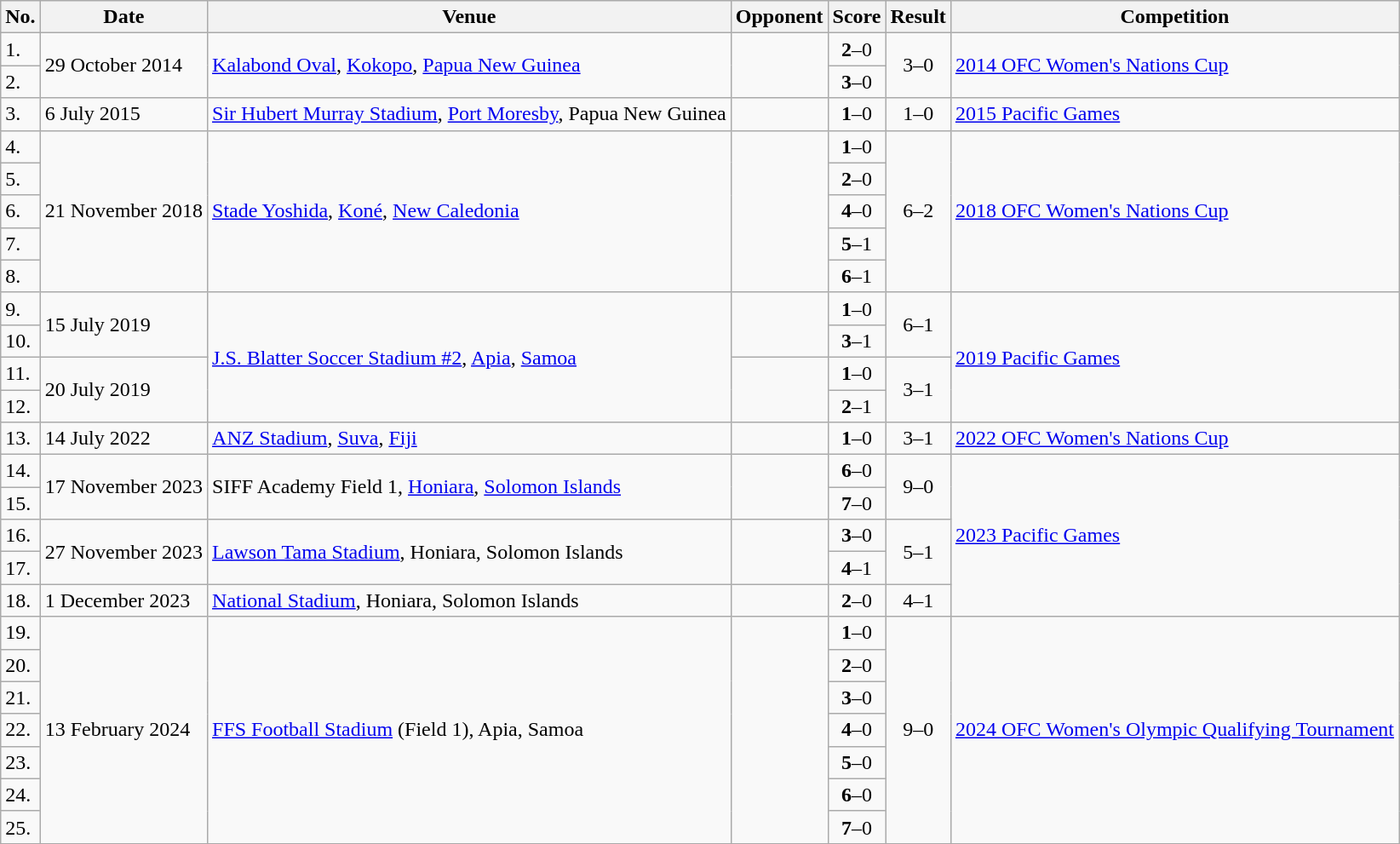<table class="wikitable">
<tr>
<th>No.</th>
<th>Date</th>
<th>Venue</th>
<th>Opponent</th>
<th>Score</th>
<th>Result</th>
<th>Competition</th>
</tr>
<tr>
<td>1.</td>
<td rowspan=2>29 October 2014</td>
<td rowspan=2><a href='#'>Kalabond Oval</a>, <a href='#'>Kokopo</a>, <a href='#'>Papua New Guinea</a></td>
<td rowspan=2></td>
<td align=center><strong>2</strong>–0</td>
<td rowspan=2 align=center>3–0</td>
<td rowspan=2><a href='#'>2014 OFC Women's Nations Cup</a></td>
</tr>
<tr>
<td>2.</td>
<td align=center><strong>3</strong>–0</td>
</tr>
<tr>
<td>3.</td>
<td>6 July 2015</td>
<td><a href='#'>Sir Hubert Murray Stadium</a>, <a href='#'>Port Moresby</a>, Papua New Guinea</td>
<td></td>
<td align=center><strong>1</strong>–0</td>
<td align=center>1–0</td>
<td><a href='#'>2015 Pacific Games</a></td>
</tr>
<tr>
<td>4.</td>
<td rowspan=5>21 November 2018</td>
<td rowspan=5><a href='#'>Stade Yoshida</a>, <a href='#'>Koné</a>, <a href='#'>New Caledonia</a></td>
<td rowspan=5></td>
<td align=center><strong>1</strong>–0</td>
<td rowspan=5 align=center>6–2</td>
<td rowspan=5><a href='#'>2018 OFC Women's Nations Cup</a></td>
</tr>
<tr>
<td>5.</td>
<td align=center><strong>2</strong>–0</td>
</tr>
<tr>
<td>6.</td>
<td align=center><strong>4</strong>–0</td>
</tr>
<tr>
<td>7.</td>
<td align=center><strong>5</strong>–1</td>
</tr>
<tr>
<td>8.</td>
<td align=center><strong>6</strong>–1</td>
</tr>
<tr>
<td>9.</td>
<td rowspan=2>15 July 2019</td>
<td rowspan=4><a href='#'>J.S. Blatter Soccer Stadium #2</a>, <a href='#'>Apia</a>, <a href='#'>Samoa</a></td>
<td rowspan=2></td>
<td align=center><strong>1</strong>–0</td>
<td rowspan=2 align=center>6–1</td>
<td rowspan=4><a href='#'>2019 Pacific Games</a></td>
</tr>
<tr>
<td>10.</td>
<td align=center><strong>3</strong>–1</td>
</tr>
<tr>
<td>11.</td>
<td rowspan=2>20 July 2019</td>
<td rowspan=2></td>
<td align=center><strong>1</strong>–0</td>
<td rowspan=2 align=center>3–1</td>
</tr>
<tr>
<td>12.</td>
<td align=center><strong>2</strong>–1</td>
</tr>
<tr>
<td>13.</td>
<td>14 July 2022</td>
<td><a href='#'>ANZ Stadium</a>, <a href='#'>Suva</a>, <a href='#'>Fiji</a></td>
<td></td>
<td align=center><strong>1</strong>–0</td>
<td align=center>3–1</td>
<td><a href='#'>2022 OFC Women's Nations Cup</a></td>
</tr>
<tr>
<td>14.</td>
<td rowspan=2>17 November 2023</td>
<td rowspan=2>SIFF Academy Field 1, <a href='#'>Honiara</a>, <a href='#'>Solomon Islands</a></td>
<td rowspan=2></td>
<td align=center><strong>6</strong>–0</td>
<td rowspan=2 align=center>9–0</td>
<td rowspan=5><a href='#'>2023 Pacific Games</a></td>
</tr>
<tr>
<td>15.</td>
<td align=center><strong>7</strong>–0</td>
</tr>
<tr>
<td>16.</td>
<td rowspan=2>27 November 2023</td>
<td rowspan=2><a href='#'>Lawson Tama Stadium</a>, Honiara, Solomon Islands</td>
<td rowspan=2></td>
<td align=center><strong>3</strong>–0</td>
<td rowspan=2 align=center>5–1</td>
</tr>
<tr>
<td>17.</td>
<td align=center><strong>4</strong>–1</td>
</tr>
<tr>
<td>18.</td>
<td>1 December 2023</td>
<td><a href='#'>National Stadium</a>, Honiara, Solomon Islands</td>
<td></td>
<td align=center><strong>2</strong>–0</td>
<td align=center>4–1</td>
</tr>
<tr>
<td>19.</td>
<td rowspan=7>13 February 2024</td>
<td rowspan=7><a href='#'>FFS Football Stadium</a> (Field 1), Apia, Samoa</td>
<td rowspan=7></td>
<td align=center><strong>1</strong>–0</td>
<td rowspan=7 align=center>9–0</td>
<td rowspan=7><a href='#'>2024 OFC Women's Olympic Qualifying Tournament</a></td>
</tr>
<tr>
<td>20.</td>
<td align=center><strong>2</strong>–0</td>
</tr>
<tr>
<td>21.</td>
<td align=center><strong>3</strong>–0</td>
</tr>
<tr>
<td>22.</td>
<td align=center><strong>4</strong>–0</td>
</tr>
<tr>
<td>23.</td>
<td align=center><strong>5</strong>–0</td>
</tr>
<tr>
<td>24.</td>
<td align=center><strong>6</strong>–0</td>
</tr>
<tr>
<td>25.</td>
<td align=center><strong>7</strong>–0</td>
</tr>
<tr>
</tr>
</table>
